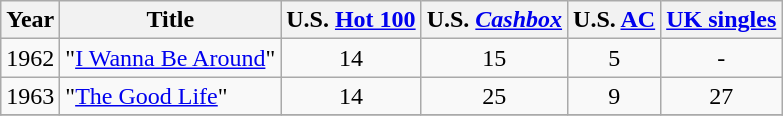<table class="wikitable">
<tr>
<th>Year</th>
<th>Title</th>
<th>U.S. <a href='#'>Hot 100</a></th>
<th>U.S. <em><a href='#'>Cashbox</a></em></th>
<th>U.S. <a href='#'>AC</a></th>
<th><a href='#'>UK singles</a></th>
</tr>
<tr>
<td>1962</td>
<td>"<a href='#'>I Wanna Be Around</a>"</td>
<td align="center">14</td>
<td align="center">15</td>
<td align="center">5</td>
<td align="center">-</td>
</tr>
<tr>
<td>1963</td>
<td>"<a href='#'>The Good Life</a>"</td>
<td align="center">14</td>
<td align="center">25</td>
<td align="center">9</td>
<td align="center">27</td>
</tr>
<tr>
</tr>
</table>
